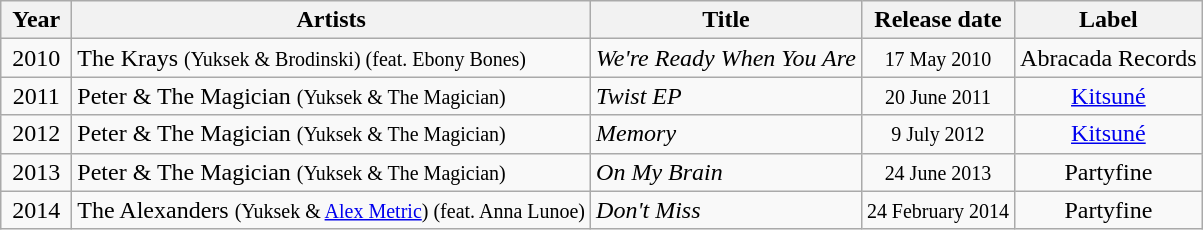<table class="wikitable">
<tr>
<th align="center" width="40">Year</th>
<th>Artists</th>
<th>Title</th>
<th>Release date</th>
<th>Label</th>
</tr>
<tr>
<td align="center" valign="center" rowspan="1">2010</td>
<td>The Krays <small>(Yuksek & Brodinski) (feat. Ebony Bones)</small></td>
<td><em>We're Ready When You Are</em></td>
<td align="center" valign="center"><small>17 May 2010</small></td>
<td align="center" valign="center">Abracada Records</td>
</tr>
<tr>
<td align="center" valign="center" rowspan="1">2011</td>
<td>Peter & The Magician <small>(Yuksek & The Magician)</small></td>
<td><em>Twist EP</em></td>
<td align="center" valign="center"><small>20 June 2011</small></td>
<td align="center" valign="center"><a href='#'>Kitsuné</a></td>
</tr>
<tr>
<td align="center" valign="center" rowspan="1">2012</td>
<td>Peter & The Magician <small>(Yuksek & The Magician)</small></td>
<td><em>Memory</em></td>
<td align="center" valign="center"><small>9 July 2012</small></td>
<td align="center" valign="center"><a href='#'>Kitsuné</a></td>
</tr>
<tr>
<td align="center" valign="center" rowspan="1">2013</td>
<td>Peter & The Magician <small>(Yuksek & The Magician)</small></td>
<td><em>On My Brain</em></td>
<td align="center" valign="center"><small>24 June 2013</small></td>
<td align="center" valign="center">Partyfine</td>
</tr>
<tr>
<td align="center" valign="center" rowspan="1">2014</td>
<td>The Alexanders <small>(Yuksek & <a href='#'>Alex Metric</a>) (feat. Anna Lunoe)</small></td>
<td><em>Don't Miss</em></td>
<td align="center" valign="center"><small>24 February 2014</small></td>
<td align="center" valign="center">Partyfine</td>
</tr>
</table>
